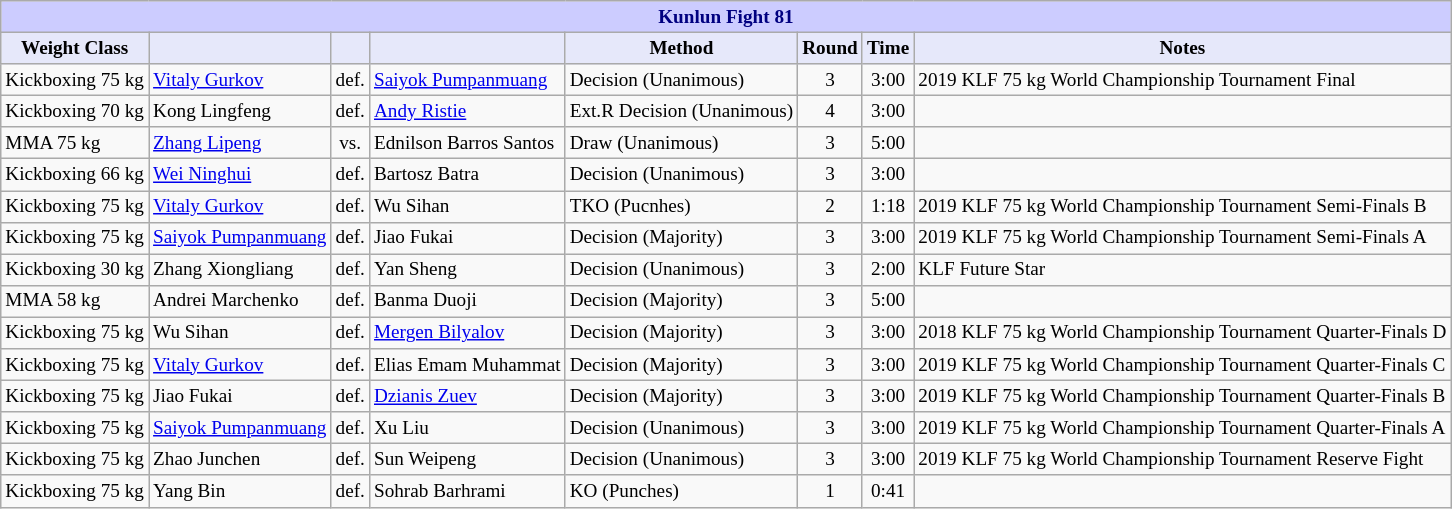<table class="wikitable" style="font-size: 80%;">
<tr>
<th colspan="8" style="background-color: #ccf; color: #000080; text-align: center;"><strong>Kunlun Fight 81</strong></th>
</tr>
<tr>
<th colspan="1" style="background-color: #E6E8FA; color: #000000; text-align: center;">Weight Class</th>
<th colspan="1" style="background-color: #E6E8FA; color: #000000; text-align: center;"></th>
<th colspan="1" style="background-color: #E6E8FA; color: #000000; text-align: center;"></th>
<th colspan="1" style="background-color: #E6E8FA; color: #000000; text-align: center;"></th>
<th colspan="1" style="background-color: #E6E8FA; color: #000000; text-align: center;">Method</th>
<th colspan="1" style="background-color: #E6E8FA; color: #000000; text-align: center;">Round</th>
<th colspan="1" style="background-color: #E6E8FA; color: #000000; text-align: center;">Time</th>
<th colspan="1" style="background-color: #E6E8FA; color: #000000; text-align: center;">Notes</th>
</tr>
<tr>
<td>Kickboxing 75 kg</td>
<td> <a href='#'>Vitaly Gurkov</a></td>
<td align=center>def.</td>
<td> <a href='#'>Saiyok Pumpanmuang</a></td>
<td>Decision (Unanimous)</td>
<td align=center>3</td>
<td align=center>3:00</td>
<td>2019 KLF 75 kg World Championship Tournament Final</td>
</tr>
<tr>
<td>Kickboxing 70 kg</td>
<td> Kong Lingfeng</td>
<td align=center>def.</td>
<td> <a href='#'>Andy Ristie</a></td>
<td>Ext.R Decision (Unanimous)</td>
<td align=center>4</td>
<td align=center>3:00</td>
<td></td>
</tr>
<tr>
<td>MMA 75 kg</td>
<td> <a href='#'>Zhang Lipeng</a></td>
<td align=center>vs.</td>
<td> Ednilson Barros Santos</td>
<td>Draw (Unanimous)</td>
<td align=center>3</td>
<td align=center>5:00</td>
<td></td>
</tr>
<tr>
<td>Kickboxing 66 kg</td>
<td> <a href='#'>Wei Ninghui</a></td>
<td align=center>def.</td>
<td> Bartosz Batra</td>
<td>Decision (Unanimous)</td>
<td align=center>3</td>
<td align=center>3:00</td>
<td></td>
</tr>
<tr>
<td>Kickboxing 75 kg</td>
<td> <a href='#'>Vitaly Gurkov</a></td>
<td align=center>def.</td>
<td> Wu Sihan</td>
<td>TKO (Pucnhes)</td>
<td align=center>2</td>
<td align=center>1:18</td>
<td>2019 KLF 75 kg World Championship Tournament Semi-Finals B</td>
</tr>
<tr>
<td>Kickboxing 75 kg</td>
<td> <a href='#'>Saiyok Pumpanmuang</a></td>
<td align=center>def.</td>
<td> Jiao Fukai</td>
<td>Decision (Majority)</td>
<td align=center>3</td>
<td align=center>3:00</td>
<td>2019 KLF 75 kg World Championship Tournament Semi-Finals A</td>
</tr>
<tr>
<td>Kickboxing 30 kg</td>
<td> Zhang Xiongliang</td>
<td align=center>def.</td>
<td> Yan Sheng</td>
<td>Decision (Unanimous)</td>
<td align=center>3</td>
<td align=center>2:00</td>
<td>KLF Future Star</td>
</tr>
<tr>
<td>MMA 58 kg</td>
<td> Andrei Marchenko</td>
<td align=center>def.</td>
<td> Banma Duoji</td>
<td>Decision (Majority)</td>
<td align=center>3</td>
<td align=center>5:00</td>
<td></td>
</tr>
<tr>
<td>Kickboxing 75 kg</td>
<td> Wu Sihan</td>
<td align=center>def.</td>
<td> <a href='#'>Mergen Bilyalov</a></td>
<td>Decision (Majority)</td>
<td align=center>3</td>
<td align=center>3:00</td>
<td>2018 KLF 75 kg World Championship Tournament Quarter-Finals D</td>
</tr>
<tr>
<td>Kickboxing 75 kg</td>
<td> <a href='#'>Vitaly Gurkov</a></td>
<td align=center>def.</td>
<td> Elias Emam Muhammat</td>
<td>Decision (Majority)</td>
<td align=center>3</td>
<td align=center>3:00</td>
<td>2019 KLF 75 kg World Championship Tournament Quarter-Finals C</td>
</tr>
<tr>
<td>Kickboxing 75 kg</td>
<td> Jiao Fukai</td>
<td align=center>def.</td>
<td> <a href='#'>Dzianis Zuev</a></td>
<td>Decision (Majority)</td>
<td align=center>3</td>
<td align=center>3:00</td>
<td>2019 KLF 75 kg World Championship Tournament Quarter-Finals B</td>
</tr>
<tr>
<td>Kickboxing 75 kg</td>
<td> <a href='#'>Saiyok Pumpanmuang</a></td>
<td align=center>def.</td>
<td> Xu Liu</td>
<td>Decision (Unanimous)</td>
<td align=center>3</td>
<td align=center>3:00</td>
<td>2019 KLF 75 kg World Championship Tournament Quarter-Finals A</td>
</tr>
<tr>
<td>Kickboxing 75 kg</td>
<td> Zhao Junchen</td>
<td align=center>def.</td>
<td> Sun Weipeng</td>
<td>Decision (Unanimous)</td>
<td align=center>3</td>
<td align=center>3:00</td>
<td>2019 KLF 75 kg World Championship Tournament Reserve Fight</td>
</tr>
<tr>
<td>Kickboxing 75 kg</td>
<td> Yang Bin</td>
<td align=center>def.</td>
<td> Sohrab Barhrami</td>
<td>KO (Punches)</td>
<td align=center>1</td>
<td align=center>0:41</td>
<td></td>
</tr>
</table>
